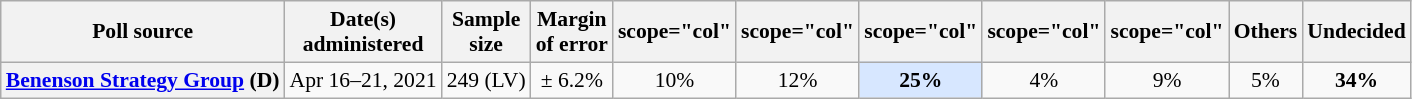<table class="wikitable plainrowheaders" style="text-align:center; font-size:90%;">
<tr>
<th scope="col">Poll source</th>
<th scope="col">Date(s)<br>administered</th>
<th scope="col">Sample<br>size</th>
<th scope="col">Margin<br>of error</th>
<th>scope="col" </th>
<th>scope="col" </th>
<th>scope="col" </th>
<th>scope="col" </th>
<th>scope="col" </th>
<th scope="col">Others</th>
<th scope="col">Undecided</th>
</tr>
<tr>
<th scope="row"><a href='#'>Benenson Strategy Group</a> (D)</th>
<td>Apr 16–21, 2021</td>
<td>249 (LV)</td>
<td>± 6.2%</td>
<td>10%</td>
<td>12%</td>
<td style="background:#d7e7ff"><strong>25%</strong></td>
<td>4%</td>
<td>9%</td>
<td>5%</td>
<td><strong>34%</strong></td>
</tr>
</table>
